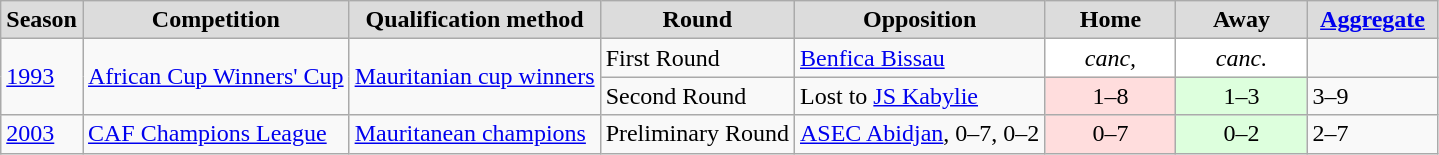<table class="sortable plainrowheaders wikitable">
<tr>
<th style="background:#DCDCDC">Season</th>
<th style="background:#DCDCDC">Competition</th>
<th style="background:#DCDCDC">Qualification method</th>
<th style="background:#DCDCDC">Round</th>
<th style="background:#DCDCDC">Opposition</th>
<th width="80" style="background:#DCDCDC">Home</th>
<th width="80" style="background:#DCDCDC">Away</th>
<th width="80" style="background:#DCDCDC"><a href='#'>Aggregate</a></th>
</tr>
<tr>
<td rowspan=2><a href='#'>1993</a></td>
<td rowspan=2><a href='#'>African Cup Winners' Cup</a></td>
<td rowspan=2><a href='#'>Mauritanian cup winners</a></td>
<td align=left>First Round</td>
<td align=left> <a href='#'>Benfica Bissau</a></td>
<td style="background:#fff; text-align:center"><em>canc,</em></td>
<td style="background:#fff; text-align:center"><em>canc.</em></td>
<td></td>
</tr>
<tr>
<td align=left>Second Round</td>
<td align=left> Lost to <a href='#'>JS Kabylie</a></td>
<td style="background:#fdd; text-align:center">1–8</td>
<td style="background:#dfd; text-align:center">1–3</td>
<td>3–9</td>
</tr>
<tr>
<td><a href='#'>2003</a></td>
<td><a href='#'>CAF Champions League</a></td>
<td><a href='#'>Mauritanean champions</a></td>
<td align=left>Preliminary Round</td>
<td align=left> <a href='#'>ASEC Abidjan</a>, 0–7, 0–2</td>
<td style="background:#fdd; text-align:center">0–7</td>
<td style="background:#dfd; text-align:center">0–2</td>
<td>2–7</td>
</tr>
</table>
